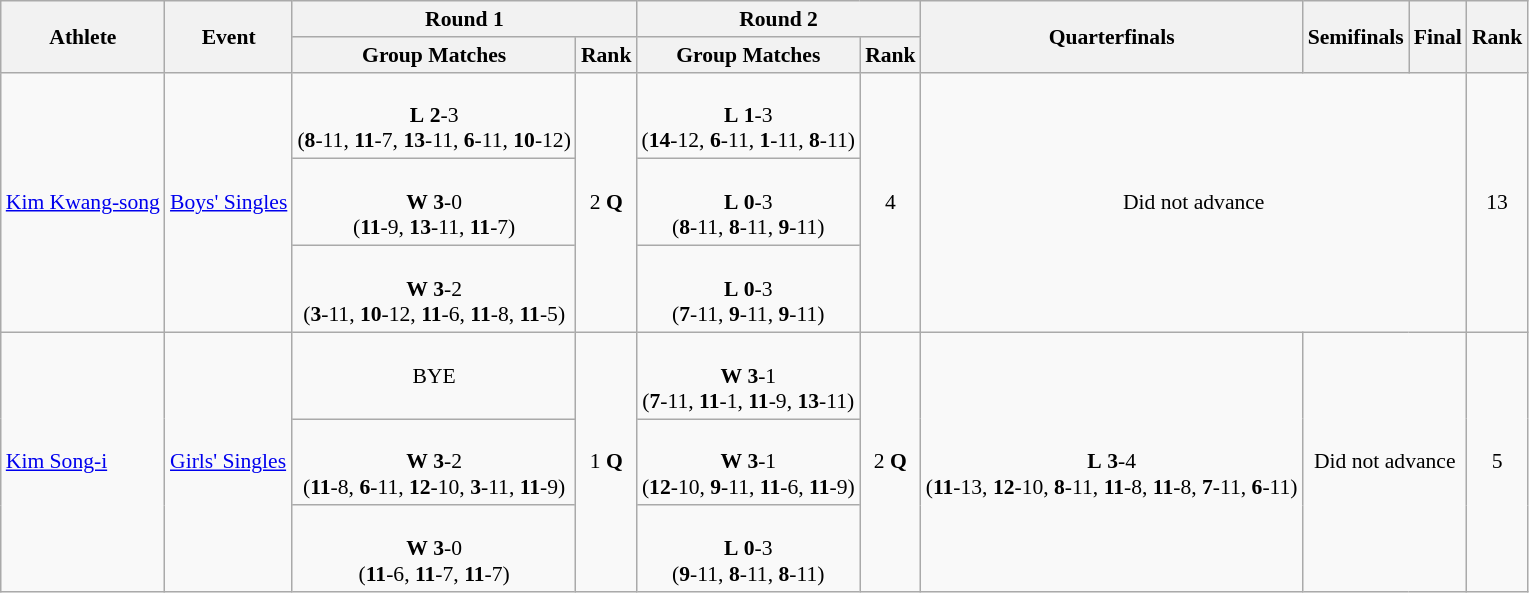<table class="wikitable" border="1" style="font-size:90%">
<tr>
<th rowspan=2>Athlete</th>
<th rowspan=2>Event</th>
<th colspan=2>Round 1</th>
<th colspan=2>Round 2</th>
<th rowspan=2>Quarterfinals</th>
<th rowspan=2>Semifinals</th>
<th rowspan=2>Final</th>
<th rowspan=2>Rank</th>
</tr>
<tr>
<th>Group Matches</th>
<th>Rank</th>
<th>Group Matches</th>
<th>Rank</th>
</tr>
<tr>
<td rowspan=3><a href='#'>Kim Kwang-song</a></td>
<td rowspan=3><a href='#'>Boys' Singles</a></td>
<td align=center> <br> <strong>L</strong> <strong>2</strong>-3 <br> (<strong>8</strong>-11, <strong>11</strong>-7, <strong>13</strong>-11, <strong>6</strong>-11, <strong>10</strong>-12)</td>
<td rowspan=3 align=center>2 <strong>Q</strong></td>
<td align=center> <br> <strong>L</strong> <strong>1</strong>-3 <br> (<strong>14</strong>-12, <strong>6</strong>-11, <strong>1</strong>-11, <strong>8</strong>-11)</td>
<td rowspan=3 align=center>4</td>
<td rowspan=3 colspan=3 align=center>Did not advance</td>
<td rowspan=3 align=center>13</td>
</tr>
<tr>
<td align=center> <br> <strong>W</strong> <strong>3</strong>-0 <br> (<strong>11</strong>-9, <strong>13</strong>-11, <strong>11</strong>-7)</td>
<td align=center> <br> <strong>L</strong> <strong>0</strong>-3 <br> (<strong>8</strong>-11, <strong>8</strong>-11, <strong>9</strong>-11)</td>
</tr>
<tr>
<td align=center> <br> <strong>W</strong> <strong>3</strong>-2 <br> (<strong>3</strong>-11, <strong>10</strong>-12, <strong>11</strong>-6, <strong>11</strong>-8, <strong>11</strong>-5)</td>
<td align=center> <br> <strong>L</strong> <strong>0</strong>-3 <br> (<strong>7</strong>-11, <strong>9</strong>-11, <strong>9</strong>-11)</td>
</tr>
<tr>
<td rowspan=3><a href='#'>Kim Song-i</a></td>
<td rowspan=3><a href='#'>Girls' Singles</a></td>
<td align=center>BYE</td>
<td rowspan=3 align=center>1 <strong>Q</strong></td>
<td align=center> <br> <strong>W</strong> <strong>3</strong>-1 <br> (<strong>7</strong>-11, <strong>11</strong>-1, <strong>11</strong>-9, <strong>13</strong>-11)</td>
<td rowspan=3 align=center>2 <strong>Q</strong></td>
<td rowspan=3 align=center> <br> <strong>L</strong> <strong>3</strong>-4 <br> (<strong>11</strong>-13, <strong>12</strong>-10, <strong>8</strong>-11, <strong>11</strong>-8, <strong>11</strong>-8, <strong>7</strong>-11, <strong>6</strong>-11)</td>
<td rowspan=3 colspan=2 align=center>Did not advance</td>
<td rowspan=3 align=center>5</td>
</tr>
<tr>
<td align=center> <br> <strong>W</strong> <strong>3</strong>-2 <br> (<strong>11</strong>-8, <strong>6</strong>-11, <strong>12</strong>-10, <strong>3</strong>-11, <strong>11</strong>-9)</td>
<td align=center> <br> <strong>W</strong> <strong>3</strong>-1 <br> (<strong>12</strong>-10, <strong>9</strong>-11, <strong>11</strong>-6, <strong>11</strong>-9)</td>
</tr>
<tr>
<td align=center> <br> <strong>W</strong> <strong>3</strong>-0 <br> (<strong>11</strong>-6, <strong>11</strong>-7, <strong>11</strong>-7)</td>
<td align=center> <br> <strong>L</strong> <strong>0</strong>-3 <br> (<strong>9</strong>-11, <strong>8</strong>-11, <strong>8</strong>-11)</td>
</tr>
</table>
